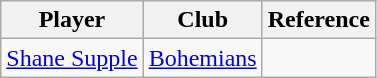<table class="wikitable">
<tr>
<th>Player</th>
<th>Club</th>
<th>Reference</th>
</tr>
<tr>
<td> <a href='#'>Shane Supple</a></td>
<td><a href='#'>Bohemians</a></td>
<td align=center></td>
</tr>
</table>
